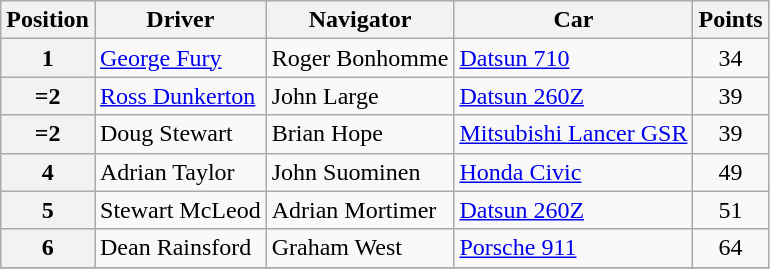<table class="wikitable" border="1">
<tr>
<th>Position</th>
<th>Driver</th>
<th>Navigator</th>
<th>Car</th>
<th>Points</th>
</tr>
<tr>
<th>1</th>
<td><a href='#'>George Fury</a></td>
<td>Roger Bonhomme</td>
<td><a href='#'>Datsun 710</a></td>
<td align="center">34</td>
</tr>
<tr>
<th>=2</th>
<td><a href='#'>Ross Dunkerton</a></td>
<td>John Large</td>
<td><a href='#'>Datsun 260Z</a></td>
<td align="center">39</td>
</tr>
<tr>
<th>=2</th>
<td>Doug Stewart</td>
<td>Brian Hope</td>
<td><a href='#'>Mitsubishi Lancer GSR</a></td>
<td align="center">39</td>
</tr>
<tr>
<th>4</th>
<td>Adrian Taylor</td>
<td>John Suominen</td>
<td><a href='#'>Honda Civic</a></td>
<td align="center">49</td>
</tr>
<tr>
<th>5</th>
<td>Stewart McLeod</td>
<td>Adrian Mortimer</td>
<td><a href='#'>Datsun 260Z</a></td>
<td align="center">51</td>
</tr>
<tr>
<th>6</th>
<td>Dean Rainsford</td>
<td>Graham West</td>
<td><a href='#'>Porsche 911</a></td>
<td align="center">64</td>
</tr>
<tr>
</tr>
</table>
